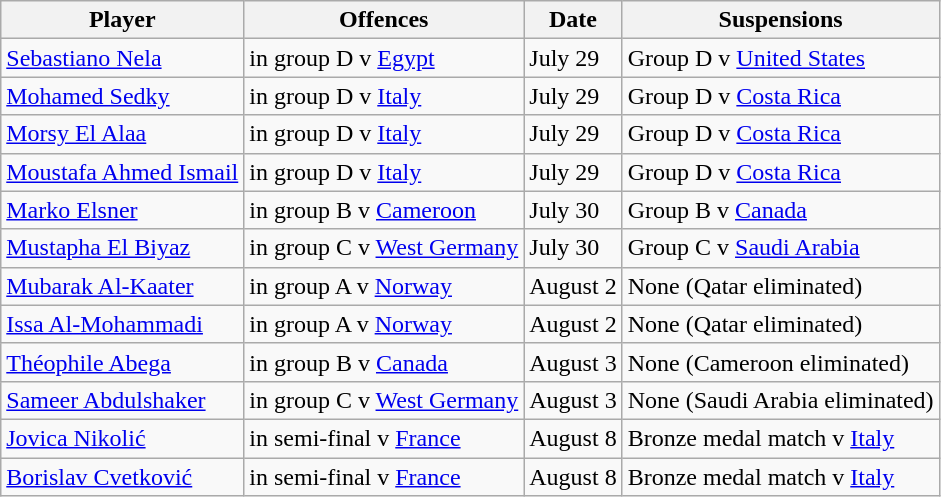<table class="wikitable">
<tr>
<th>Player</th>
<th>Offences</th>
<th>Date</th>
<th>Suspensions</th>
</tr>
<tr>
<td> <a href='#'>Sebastiano Nela</a></td>
<td> in group D v <a href='#'>Egypt</a></td>
<td>July 29</td>
<td>Group D v <a href='#'>United States</a></td>
</tr>
<tr>
<td> <a href='#'>Mohamed Sedky</a></td>
<td> in group D v <a href='#'>Italy</a></td>
<td>July 29</td>
<td>Group D v <a href='#'>Costa Rica</a></td>
</tr>
<tr>
<td> <a href='#'>Morsy El Alaa</a></td>
<td> in group D v <a href='#'>Italy</a></td>
<td>July 29</td>
<td>Group D v <a href='#'>Costa Rica</a></td>
</tr>
<tr>
<td> <a href='#'>Moustafa Ahmed Ismail</a></td>
<td> in group D v <a href='#'>Italy</a></td>
<td>July 29</td>
<td>Group D v <a href='#'>Costa Rica</a></td>
</tr>
<tr>
<td> <a href='#'>Marko Elsner</a></td>
<td> in group B v <a href='#'>Cameroon</a></td>
<td>July 30</td>
<td>Group B v <a href='#'>Canada</a></td>
</tr>
<tr>
<td> <a href='#'>Mustapha El Biyaz</a></td>
<td> in group C v <a href='#'>West Germany</a></td>
<td>July 30</td>
<td>Group C v <a href='#'>Saudi Arabia</a></td>
</tr>
<tr>
<td> <a href='#'>Mubarak Al-Kaater</a></td>
<td> in group A v <a href='#'>Norway</a></td>
<td>August 2</td>
<td>None (Qatar eliminated)</td>
</tr>
<tr>
<td> <a href='#'>Issa Al-Mohammadi</a></td>
<td> in group A v <a href='#'>Norway</a></td>
<td>August 2</td>
<td>None (Qatar eliminated)</td>
</tr>
<tr>
<td> <a href='#'>Théophile Abega</a></td>
<td> in group B v <a href='#'>Canada</a></td>
<td>August 3</td>
<td>None (Cameroon eliminated)</td>
</tr>
<tr>
<td> <a href='#'>Sameer Abdulshaker</a></td>
<td> in group C v <a href='#'>West Germany</a></td>
<td>August 3</td>
<td>None (Saudi Arabia eliminated)</td>
</tr>
<tr>
<td> <a href='#'>Jovica Nikolić</a></td>
<td> in semi-final v <a href='#'>France</a></td>
<td>August 8</td>
<td>Bronze medal match v <a href='#'>Italy</a></td>
</tr>
<tr>
<td> <a href='#'>Borislav Cvetković</a></td>
<td> in semi-final v <a href='#'>France</a></td>
<td>August 8</td>
<td>Bronze medal match v <a href='#'>Italy</a></td>
</tr>
</table>
